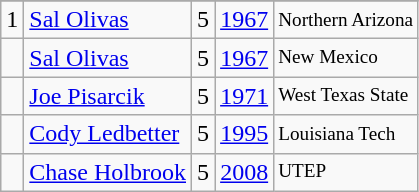<table class="wikitable">
<tr>
</tr>
<tr>
<td>1</td>
<td><a href='#'>Sal Olivas</a></td>
<td>5</td>
<td><a href='#'>1967</a></td>
<td style="font-size:80%;">Northern Arizona</td>
</tr>
<tr>
<td></td>
<td><a href='#'>Sal Olivas</a></td>
<td>5</td>
<td><a href='#'>1967</a></td>
<td style="font-size:80%;">New Mexico</td>
</tr>
<tr>
<td></td>
<td><a href='#'>Joe Pisarcik</a></td>
<td>5</td>
<td><a href='#'>1971</a></td>
<td style="font-size:80%;">West Texas State</td>
</tr>
<tr>
<td></td>
<td><a href='#'>Cody Ledbetter</a></td>
<td>5</td>
<td><a href='#'>1995</a></td>
<td style="font-size:80%;">Louisiana Tech</td>
</tr>
<tr>
<td></td>
<td><a href='#'>Chase Holbrook</a></td>
<td>5</td>
<td><a href='#'>2008</a></td>
<td style="font-size:80%;">UTEP</td>
</tr>
</table>
